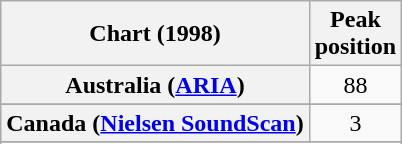<table class="wikitable sortable plainrowheaders" style="text-align:center;">
<tr>
<th scope="col">Chart (1998)</th>
<th scope="col">Peak<br>position</th>
</tr>
<tr>
<th scope="row">Australia (<a href='#'>ARIA</a>)</th>
<td>88</td>
</tr>
<tr>
</tr>
<tr>
</tr>
<tr>
</tr>
<tr>
<th scope="row">Canada (<a href='#'>Nielsen SoundScan</a>)</th>
<td>3</td>
</tr>
<tr>
</tr>
<tr>
</tr>
<tr>
</tr>
<tr>
</tr>
<tr>
</tr>
<tr>
</tr>
<tr>
</tr>
<tr>
</tr>
<tr>
</tr>
<tr>
</tr>
<tr>
</tr>
<tr>
</tr>
<tr>
</tr>
<tr>
</tr>
<tr>
</tr>
<tr>
</tr>
<tr>
</tr>
<tr>
</tr>
</table>
